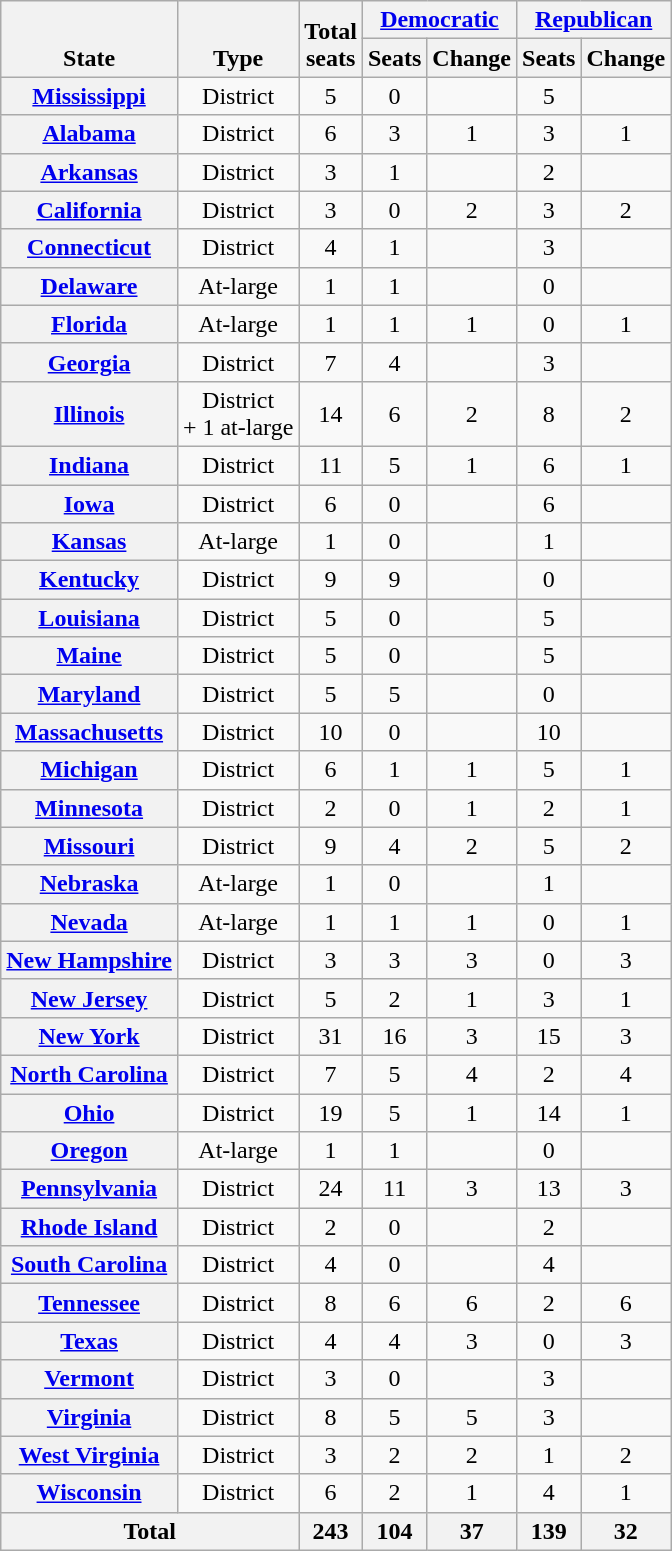<table class="wikitable sortable" style="text-align:center">
<tr valign=bottom>
<th rowspan=2>State</th>
<th rowspan=2>Type</th>
<th rowspan=2>Total<br>seats</th>
<th colspan=2 ><a href='#'>Democratic</a></th>
<th colspan=2 ><a href='#'>Republican</a></th>
</tr>
<tr>
<th>Seats</th>
<th>Change</th>
<th>Seats</th>
<th>Change</th>
</tr>
<tr>
<th><a href='#'>Mississippi</a></th>
<td>District</td>
<td>5</td>
<td>0</td>
<td></td>
<td>5</td>
<td></td>
</tr>
<tr>
<th><a href='#'>Alabama</a></th>
<td>District</td>
<td>6</td>
<td>3</td>
<td> 1</td>
<td>3</td>
<td> 1</td>
</tr>
<tr>
<th><a href='#'>Arkansas</a></th>
<td>District</td>
<td>3</td>
<td>1</td>
<td></td>
<td>2</td>
<td></td>
</tr>
<tr>
<th><a href='#'>California</a></th>
<td>District</td>
<td>3</td>
<td>0</td>
<td> 2</td>
<td>3</td>
<td> 2</td>
</tr>
<tr>
<th><a href='#'>Connecticut</a></th>
<td>District</td>
<td>4</td>
<td>1</td>
<td></td>
<td>3</td>
<td></td>
</tr>
<tr>
<th><a href='#'>Delaware</a></th>
<td>At-large</td>
<td>1</td>
<td>1</td>
<td></td>
<td>0</td>
<td></td>
</tr>
<tr>
<th><a href='#'>Florida</a></th>
<td>At-large</td>
<td>1</td>
<td>1</td>
<td> 1</td>
<td>0</td>
<td> 1</td>
</tr>
<tr>
<th><a href='#'>Georgia</a></th>
<td>District</td>
<td>7</td>
<td>4</td>
<td></td>
<td>3</td>
<td></td>
</tr>
<tr>
<th><a href='#'>Illinois</a></th>
<td>District<br>+ 1 at-large</td>
<td>14</td>
<td>6</td>
<td> 2</td>
<td>8</td>
<td> 2</td>
</tr>
<tr>
<th><a href='#'>Indiana</a></th>
<td>District</td>
<td>11</td>
<td>5</td>
<td> 1</td>
<td>6</td>
<td> 1</td>
</tr>
<tr>
<th><a href='#'>Iowa</a></th>
<td>District</td>
<td>6</td>
<td>0</td>
<td></td>
<td>6</td>
<td></td>
</tr>
<tr>
<th><a href='#'>Kansas</a></th>
<td>At-large</td>
<td>1</td>
<td>0</td>
<td></td>
<td>1</td>
<td></td>
</tr>
<tr>
<th><a href='#'>Kentucky</a></th>
<td>District</td>
<td>9</td>
<td>9</td>
<td></td>
<td>0</td>
<td></td>
</tr>
<tr>
<th><a href='#'>Louisiana</a></th>
<td>District</td>
<td>5</td>
<td>0</td>
<td></td>
<td>5</td>
<td></td>
</tr>
<tr>
<th><a href='#'>Maine</a></th>
<td>District</td>
<td>5</td>
<td>0</td>
<td></td>
<td>5</td>
<td></td>
</tr>
<tr>
<th><a href='#'>Maryland</a></th>
<td>District</td>
<td>5</td>
<td>5</td>
<td></td>
<td>0</td>
<td></td>
</tr>
<tr>
<th><a href='#'>Massachusetts</a></th>
<td>District</td>
<td>10</td>
<td>0</td>
<td></td>
<td>10</td>
<td></td>
</tr>
<tr>
<th><a href='#'>Michigan</a></th>
<td>District</td>
<td>6</td>
<td>1</td>
<td> 1</td>
<td>5</td>
<td> 1</td>
</tr>
<tr>
<th><a href='#'>Minnesota</a></th>
<td>District</td>
<td>2</td>
<td>0</td>
<td> 1</td>
<td>2</td>
<td> 1</td>
</tr>
<tr>
<th><a href='#'>Missouri</a></th>
<td>District</td>
<td>9</td>
<td>4</td>
<td> 2</td>
<td>5</td>
<td> 2</td>
</tr>
<tr>
<th><a href='#'>Nebraska</a></th>
<td>At-large</td>
<td>1</td>
<td>0</td>
<td></td>
<td>1</td>
<td></td>
</tr>
<tr>
<th><a href='#'>Nevada</a></th>
<td>At-large</td>
<td>1</td>
<td>1</td>
<td> 1</td>
<td>0</td>
<td> 1</td>
</tr>
<tr>
<th><a href='#'>New Hampshire</a></th>
<td>District</td>
<td>3</td>
<td>3</td>
<td> 3</td>
<td>0</td>
<td> 3</td>
</tr>
<tr>
<th><a href='#'>New Jersey</a></th>
<td>District</td>
<td>5</td>
<td>2</td>
<td> 1</td>
<td>3</td>
<td> 1</td>
</tr>
<tr>
<th><a href='#'>New York</a></th>
<td>District</td>
<td>31</td>
<td>16</td>
<td> 3</td>
<td>15</td>
<td> 3</td>
</tr>
<tr>
<th><a href='#'>North Carolina</a></th>
<td>District</td>
<td>7</td>
<td>5</td>
<td> 4</td>
<td>2</td>
<td> 4</td>
</tr>
<tr>
<th><a href='#'>Ohio</a></th>
<td>District</td>
<td>19</td>
<td>5</td>
<td> 1</td>
<td>14</td>
<td> 1</td>
</tr>
<tr>
<th><a href='#'>Oregon</a></th>
<td>At-large</td>
<td>1</td>
<td>1</td>
<td></td>
<td>0</td>
<td></td>
</tr>
<tr>
<th><a href='#'>Pennsylvania</a></th>
<td>District</td>
<td>24</td>
<td>11</td>
<td> 3</td>
<td>13</td>
<td> 3</td>
</tr>
<tr>
<th><a href='#'>Rhode Island</a></th>
<td>District</td>
<td>2</td>
<td>0</td>
<td></td>
<td>2</td>
<td></td>
</tr>
<tr>
<th><a href='#'>South Carolina</a></th>
<td>District</td>
<td>4</td>
<td>0</td>
<td></td>
<td>4</td>
<td></td>
</tr>
<tr>
<th><a href='#'>Tennessee</a></th>
<td>District</td>
<td>8</td>
<td>6</td>
<td> 6</td>
<td>2</td>
<td> 6</td>
</tr>
<tr>
<th><a href='#'>Texas</a></th>
<td>District</td>
<td>4</td>
<td>4</td>
<td> 3</td>
<td>0</td>
<td> 3</td>
</tr>
<tr>
<th><a href='#'>Vermont</a></th>
<td>District</td>
<td>3</td>
<td>0</td>
<td></td>
<td>3</td>
<td></td>
</tr>
<tr>
<th><a href='#'>Virginia</a></th>
<td>District</td>
<td>8</td>
<td>5</td>
<td> 5</td>
<td>3</td>
<td></td>
</tr>
<tr>
<th><a href='#'>West Virginia</a></th>
<td>District</td>
<td>3</td>
<td>2</td>
<td> 2</td>
<td>1</td>
<td> 2</td>
</tr>
<tr>
<th><a href='#'>Wisconsin</a></th>
<td>District</td>
<td>6</td>
<td>2</td>
<td> 1</td>
<td>4</td>
<td> 1</td>
</tr>
<tr>
<th colspan=2>Total</th>
<th>243</th>
<th>104<br></th>
<th> 37</th>
<th>139<br></th>
<th> 32</th>
</tr>
</table>
